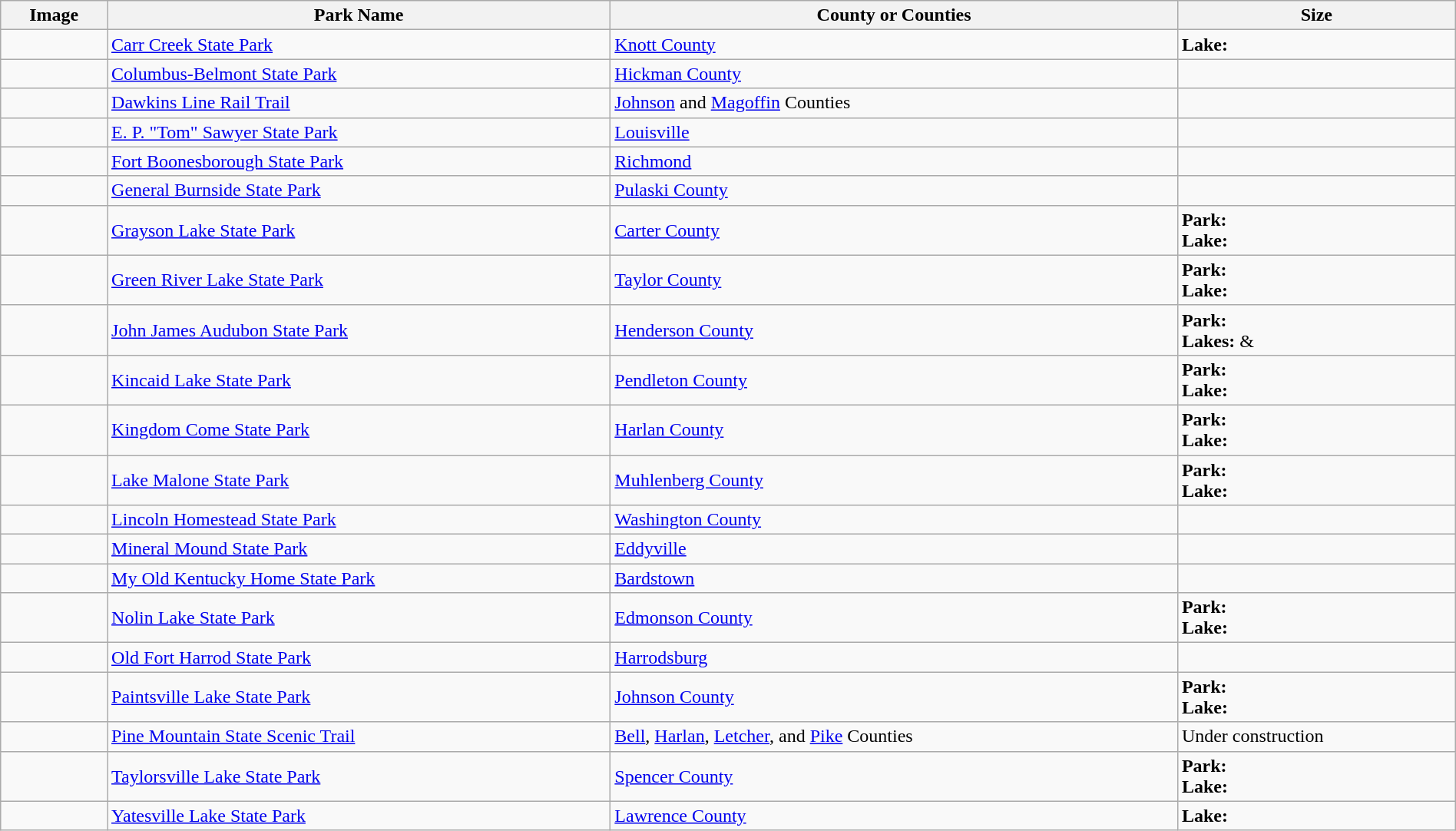<table class="wikitable" width=100%>
<tr>
<th>Image</th>
<th>Park Name</th>
<th>County or Counties</th>
<th>Size</th>
</tr>
<tr>
<td></td>
<td><a href='#'>Carr Creek State Park</a></td>
<td><a href='#'>Knott County</a></td>
<td><strong>Lake:</strong> </td>
</tr>
<tr>
<td></td>
<td><a href='#'>Columbus-Belmont State Park</a></td>
<td><a href='#'>Hickman County</a></td>
<td></td>
</tr>
<tr>
<td></td>
<td><a href='#'>Dawkins Line Rail Trail</a></td>
<td><a href='#'>Johnson</a> and <a href='#'>Magoffin</a> Counties</td>
<td></td>
</tr>
<tr>
<td></td>
<td><a href='#'>E. P. "Tom" Sawyer State Park</a></td>
<td><a href='#'>Louisville</a></td>
<td></td>
</tr>
<tr>
<td></td>
<td><a href='#'>Fort Boonesborough State Park</a></td>
<td><a href='#'>Richmond</a></td>
<td></td>
</tr>
<tr>
<td></td>
<td><a href='#'>General Burnside State Park</a></td>
<td><a href='#'>Pulaski County</a></td>
<td></td>
</tr>
<tr>
<td></td>
<td><a href='#'>Grayson Lake State Park</a></td>
<td><a href='#'>Carter County</a></td>
<td><strong>Park:</strong> <br><strong>Lake:</strong> </td>
</tr>
<tr>
<td></td>
<td><a href='#'>Green River Lake State Park</a></td>
<td><a href='#'>Taylor County</a></td>
<td><strong>Park:</strong> <br><strong>Lake:</strong> </td>
</tr>
<tr>
<td></td>
<td><a href='#'>John James Audubon State Park</a></td>
<td><a href='#'>Henderson County</a></td>
<td><strong>Park:</strong> <br><strong>Lakes:</strong>  & </td>
</tr>
<tr>
<td></td>
<td><a href='#'>Kincaid Lake State Park</a></td>
<td><a href='#'>Pendleton County</a></td>
<td><strong>Park:</strong> <br><strong>Lake:</strong> </td>
</tr>
<tr>
<td></td>
<td><a href='#'>Kingdom Come State Park</a></td>
<td><a href='#'>Harlan County</a></td>
<td><strong>Park:</strong> <br><strong>Lake:</strong> </td>
</tr>
<tr>
<td></td>
<td><a href='#'>Lake Malone State Park</a></td>
<td><a href='#'>Muhlenberg County</a></td>
<td><strong>Park:</strong> <br><strong>Lake:</strong> </td>
</tr>
<tr>
<td></td>
<td><a href='#'>Lincoln Homestead State Park</a></td>
<td><a href='#'>Washington County</a></td>
<td></td>
</tr>
<tr>
<td></td>
<td><a href='#'>Mineral Mound State Park</a></td>
<td><a href='#'>Eddyville</a></td>
<td></td>
</tr>
<tr>
<td></td>
<td><a href='#'>My Old Kentucky Home State Park</a></td>
<td><a href='#'>Bardstown</a></td>
<td></td>
</tr>
<tr>
<td></td>
<td><a href='#'>Nolin Lake State Park</a></td>
<td><a href='#'>Edmonson County</a></td>
<td><strong>Park:</strong> <br><strong>Lake:</strong> </td>
</tr>
<tr>
<td></td>
<td><a href='#'>Old Fort Harrod State Park</a></td>
<td><a href='#'>Harrodsburg</a></td>
<td></td>
</tr>
<tr>
<td></td>
<td><a href='#'>Paintsville Lake State Park</a></td>
<td><a href='#'>Johnson County</a></td>
<td><strong>Park:</strong> <br><strong>Lake:</strong> </td>
</tr>
<tr>
<td></td>
<td><a href='#'>Pine Mountain State Scenic Trail</a></td>
<td><a href='#'>Bell</a>, <a href='#'>Harlan</a>, <a href='#'>Letcher</a>, and <a href='#'>Pike</a> Counties</td>
<td>Under construction</td>
</tr>
<tr>
<td></td>
<td><a href='#'>Taylorsville Lake State Park</a></td>
<td><a href='#'>Spencer County</a></td>
<td><strong>Park:</strong> <br><strong>Lake:</strong> </td>
</tr>
<tr>
<td></td>
<td><a href='#'>Yatesville Lake State Park</a></td>
<td><a href='#'>Lawrence County</a></td>
<td><strong>Lake:</strong> </td>
</tr>
</table>
